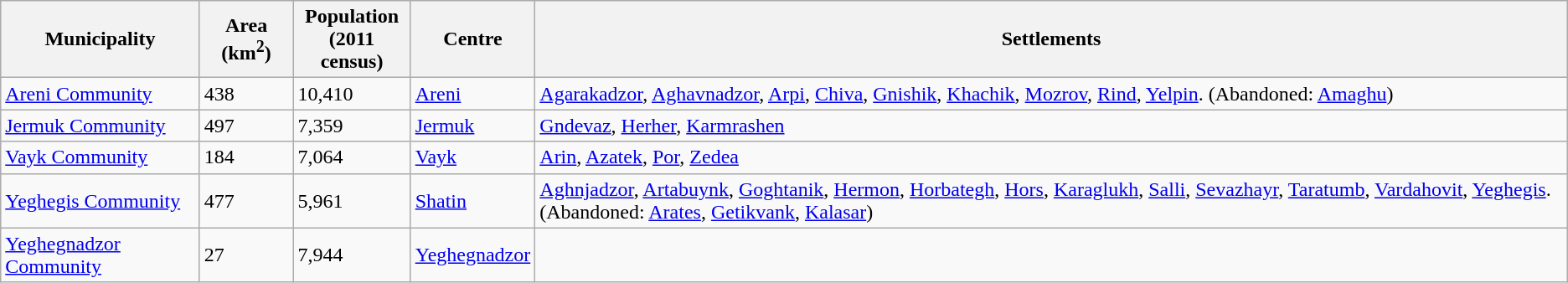<table class="wikitable sortable">
<tr>
<th>Municipality</th>
<th>Area (km<sup>2</sup>)</th>
<th>Population<br>(2011 census)</th>
<th>Centre</th>
<th>Settlements</th>
</tr>
<tr>
<td><a href='#'>Areni Community</a></td>
<td>438</td>
<td>10,410</td>
<td><a href='#'>Areni</a></td>
<td><a href='#'>Agarakadzor</a>, <a href='#'>Aghavnadzor</a>, <a href='#'>Arpi</a>, <a href='#'>Chiva</a>, <a href='#'>Gnishik</a>, <a href='#'>Khachik</a>, <a href='#'>Mozrov</a>, <a href='#'>Rind</a>, <a href='#'>Yelpin</a>. (Abandoned: <a href='#'>Amaghu</a>)</td>
</tr>
<tr>
<td><a href='#'>Jermuk Community</a></td>
<td>497</td>
<td>7,359</td>
<td><a href='#'>Jermuk</a></td>
<td><a href='#'>Gndevaz</a>, <a href='#'>Herher</a>, <a href='#'>Karmrashen</a></td>
</tr>
<tr>
<td><a href='#'>Vayk Community</a></td>
<td>184</td>
<td>7,064</td>
<td><a href='#'>Vayk</a></td>
<td><a href='#'>Arin</a>, <a href='#'>Azatek</a>, <a href='#'>Por</a>, <a href='#'>Zedea</a></td>
</tr>
<tr>
<td><a href='#'>Yeghegis Community</a></td>
<td>477</td>
<td>5,961</td>
<td><a href='#'>Shatin</a></td>
<td><a href='#'>Aghnjadzor</a>, <a href='#'>Artabuynk</a>, <a href='#'>Goghtanik</a>, <a href='#'>Hermon</a>, <a href='#'>Horbategh</a>, <a href='#'>Hors</a>, <a href='#'>Karaglukh</a>, <a href='#'>Salli</a>, <a href='#'>Sevazhayr</a>, <a href='#'>Taratumb</a>, <a href='#'>Vardahovit</a>, <a href='#'>Yeghegis</a>. (Abandoned: <a href='#'>Arates</a>, <a href='#'>Getikvank</a>, <a href='#'>Kalasar</a>)</td>
</tr>
<tr>
<td><a href='#'>Yeghegnadzor Community</a></td>
<td>27</td>
<td>7,944</td>
<td><a href='#'>Yeghegnadzor</a></td>
<td></td>
</tr>
</table>
